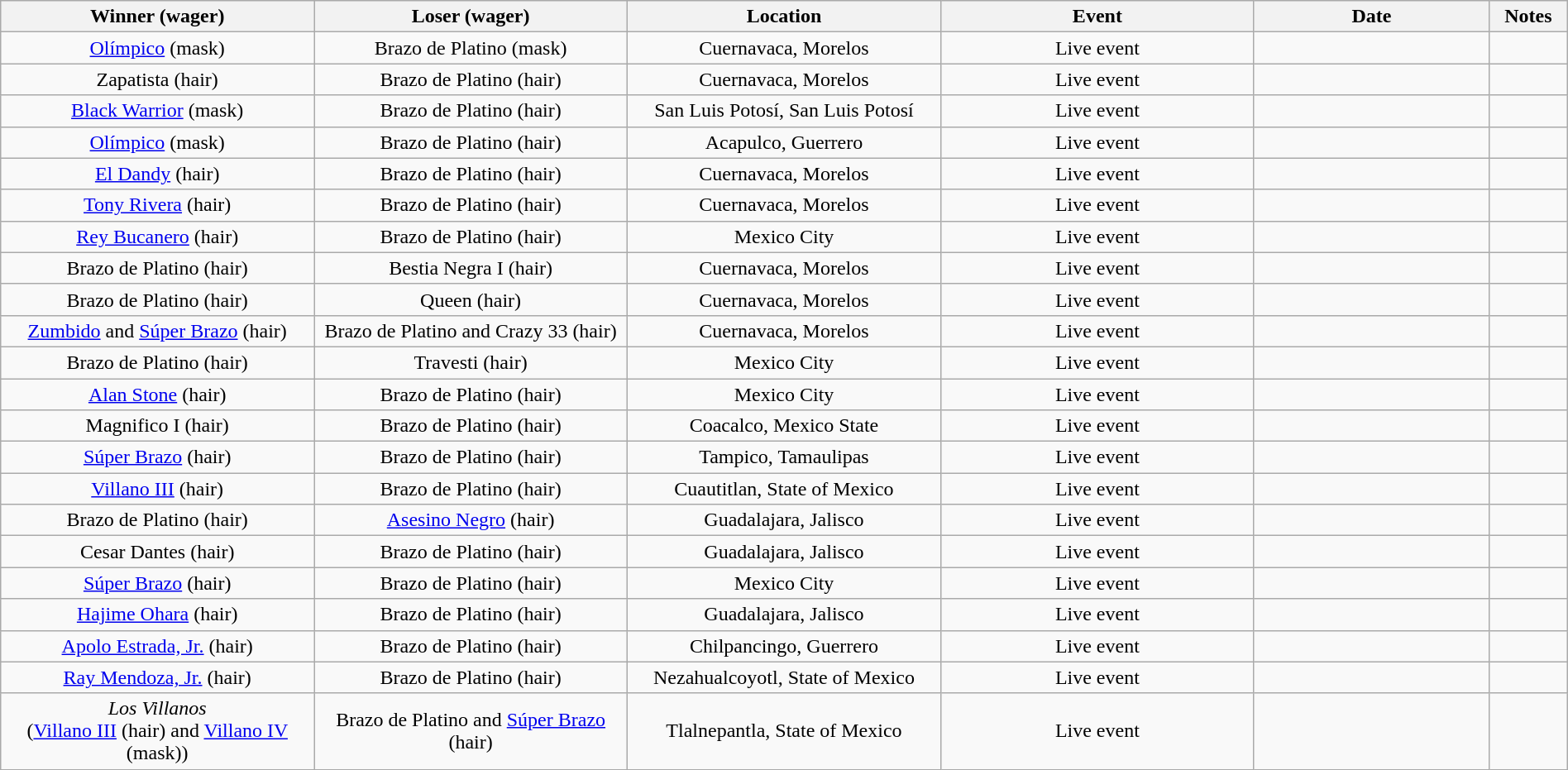<table class="wikitable sortable" width=100%  style="text-align: center">
<tr>
<th width=20% scope="col">Winner (wager)</th>
<th width=20% scope="col">Loser (wager)</th>
<th width=20% scope="col">Location</th>
<th width=20% scope="col">Event</th>
<th width=15% scope="col">Date</th>
<th class="unsortable" width=5% scope="col">Notes</th>
</tr>
<tr>
<td><a href='#'>Olímpico</a> (mask)</td>
<td>Brazo de Platino (mask)</td>
<td>Cuernavaca, Morelos</td>
<td>Live event</td>
<td></td>
<td></td>
</tr>
<tr>
<td>Zapatista (hair)</td>
<td>Brazo de Platino (hair)</td>
<td>Cuernavaca, Morelos</td>
<td>Live event</td>
<td></td>
<td></td>
</tr>
<tr>
<td><a href='#'>Black Warrior</a> (mask)</td>
<td>Brazo de Platino (hair)</td>
<td>San Luis Potosí, San Luis Potosí</td>
<td>Live event</td>
<td></td>
<td></td>
</tr>
<tr>
<td><a href='#'>Olímpico</a> (mask)</td>
<td>Brazo de Platino (hair)</td>
<td>Acapulco, Guerrero</td>
<td>Live event</td>
<td></td>
<td></td>
</tr>
<tr>
<td><a href='#'>El Dandy</a> (hair)</td>
<td>Brazo de Platino (hair)</td>
<td>Cuernavaca, Morelos</td>
<td>Live event</td>
<td></td>
<td></td>
</tr>
<tr>
<td><a href='#'>Tony Rivera</a> (hair)</td>
<td>Brazo de Platino (hair)</td>
<td>Cuernavaca, Morelos</td>
<td>Live event</td>
<td></td>
<td></td>
</tr>
<tr>
<td><a href='#'>Rey Bucanero</a> (hair)</td>
<td>Brazo de Platino (hair)</td>
<td>Mexico City</td>
<td>Live event</td>
<td></td>
<td></td>
</tr>
<tr>
<td>Brazo de Platino (hair)</td>
<td>Bestia Negra I (hair)</td>
<td>Cuernavaca, Morelos</td>
<td>Live event</td>
<td></td>
<td></td>
</tr>
<tr>
<td>Brazo de Platino (hair)</td>
<td>Queen (hair)</td>
<td>Cuernavaca, Morelos</td>
<td>Live event</td>
<td></td>
<td></td>
</tr>
<tr>
<td><a href='#'>Zumbido</a> and <a href='#'>Súper Brazo</a> (hair)</td>
<td>Brazo de Platino and Crazy 33 (hair)</td>
<td>Cuernavaca, Morelos</td>
<td>Live event</td>
<td></td>
<td></td>
</tr>
<tr>
<td>Brazo de Platino (hair)</td>
<td>Travesti (hair)</td>
<td>Mexico City</td>
<td>Live event</td>
<td></td>
<td></td>
</tr>
<tr>
<td><a href='#'>Alan Stone</a> (hair)</td>
<td>Brazo de Platino (hair)</td>
<td>Mexico City</td>
<td>Live event</td>
<td></td>
<td></td>
</tr>
<tr>
<td>Magnifico I (hair)</td>
<td>Brazo de Platino (hair)</td>
<td>Coacalco, Mexico State</td>
<td>Live event</td>
<td></td>
<td></td>
</tr>
<tr>
<td><a href='#'>Súper Brazo</a> (hair)</td>
<td>Brazo de Platino (hair)</td>
<td>Tampico, Tamaulipas</td>
<td>Live event</td>
<td></td>
<td></td>
</tr>
<tr>
<td><a href='#'>Villano III</a> (hair)</td>
<td>Brazo de Platino (hair)</td>
<td>Cuautitlan, State of Mexico</td>
<td>Live event</td>
<td></td>
<td></td>
</tr>
<tr>
<td>Brazo de Platino (hair)</td>
<td><a href='#'>Asesino Negro</a> (hair)</td>
<td>Guadalajara, Jalisco</td>
<td>Live event</td>
<td></td>
<td></td>
</tr>
<tr>
<td>Cesar Dantes (hair)</td>
<td>Brazo de Platino (hair)</td>
<td>Guadalajara, Jalisco</td>
<td>Live event</td>
<td></td>
<td></td>
</tr>
<tr>
<td><a href='#'>Súper Brazo</a> (hair)</td>
<td>Brazo de Platino (hair)</td>
<td>Mexico City</td>
<td>Live event</td>
<td></td>
<td></td>
</tr>
<tr>
<td><a href='#'>Hajime Ohara</a> (hair)</td>
<td>Brazo de Platino (hair)</td>
<td>Guadalajara, Jalisco</td>
<td>Live event</td>
<td></td>
<td></td>
</tr>
<tr>
<td><a href='#'>Apolo Estrada, Jr.</a> (hair)</td>
<td>Brazo de Platino (hair)</td>
<td>Chilpancingo, Guerrero</td>
<td>Live event</td>
<td></td>
<td></td>
</tr>
<tr>
<td><a href='#'>Ray Mendoza, Jr.</a> (hair)</td>
<td>Brazo de Platino (hair)</td>
<td>Nezahualcoyotl, State of Mexico</td>
<td>Live event</td>
<td></td>
<td></td>
</tr>
<tr>
<td><em>Los Villanos</em><br>(<a href='#'>Villano III</a> (hair) and <a href='#'>Villano IV</a> (mask))</td>
<td>Brazo de Platino and <a href='#'>Súper Brazo</a> (hair)</td>
<td>Tlalnepantla, State of Mexico</td>
<td>Live event</td>
<td></td>
<td></td>
</tr>
</table>
